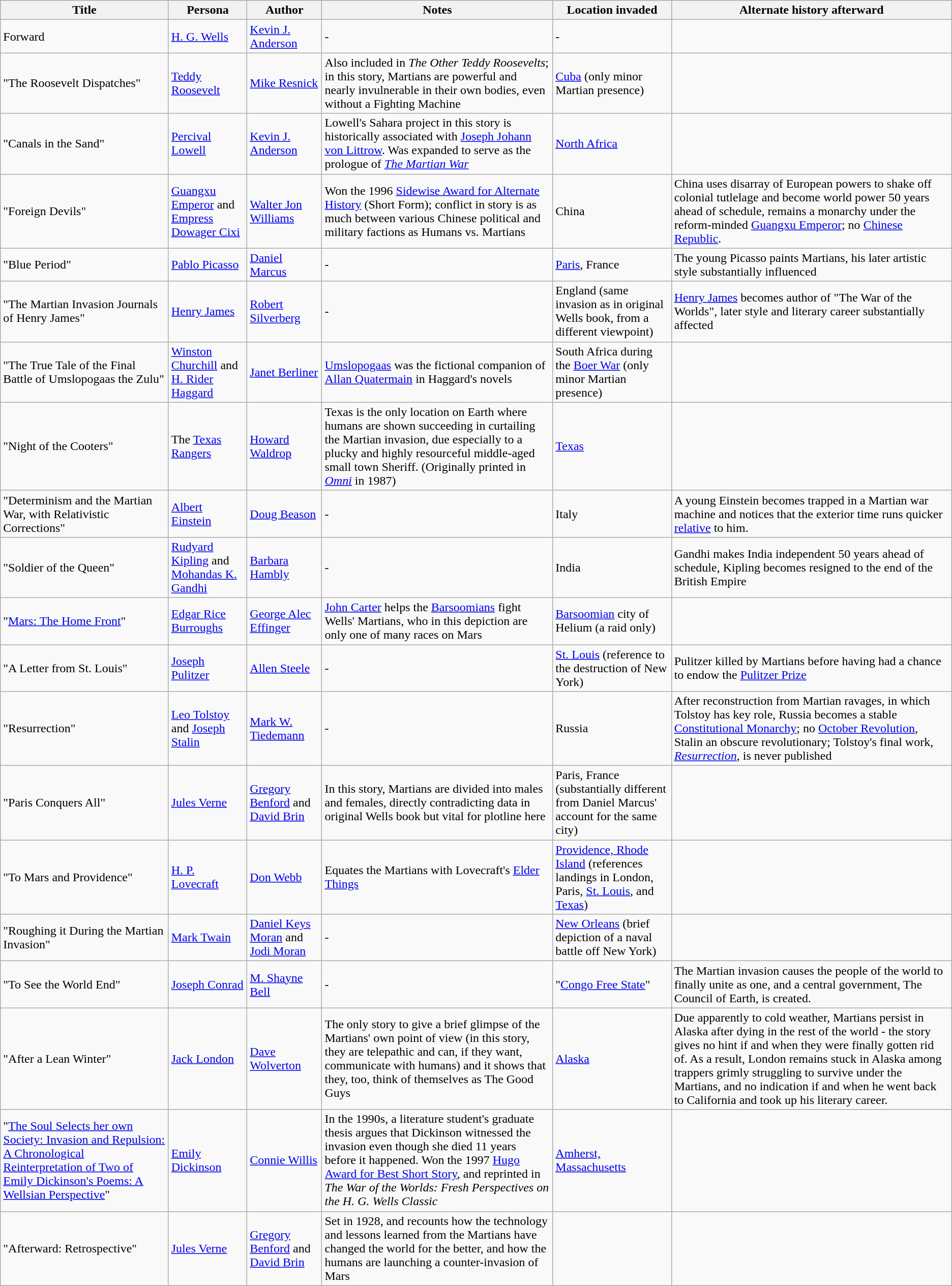<table class="sortable wikitable">
<tr>
<th>Title</th>
<th>Persona</th>
<th>Author</th>
<th>Notes</th>
<th>Location invaded</th>
<th>Alternate history afterward</th>
</tr>
<tr>
<td>Forward</td>
<td><a href='#'>H. G. Wells</a></td>
<td><a href='#'>Kevin J. Anderson</a></td>
<td>-</td>
<td>-</td>
<td></td>
</tr>
<tr>
<td>"The Roosevelt Dispatches"</td>
<td><a href='#'>Teddy Roosevelt</a></td>
<td><a href='#'>Mike Resnick</a></td>
<td>Also included in <em>The Other Teddy Roosevelts</em>; in this story, Martians are powerful and nearly invulnerable in their own bodies, even without a Fighting Machine</td>
<td><a href='#'>Cuba</a> (only minor Martian presence)</td>
<td></td>
</tr>
<tr>
<td>"Canals in the Sand"</td>
<td><a href='#'>Percival Lowell</a></td>
<td><a href='#'>Kevin J. Anderson</a></td>
<td>Lowell's Sahara project in this story is historically associated with <a href='#'>Joseph Johann von Littrow</a>. Was expanded to serve as the prologue of <em><a href='#'>The Martian War</a></em></td>
<td><a href='#'>North Africa</a></td>
<td></td>
</tr>
<tr>
<td>"Foreign Devils"</td>
<td><a href='#'>Guangxu Emperor</a> and <a href='#'>Empress Dowager Cixi</a></td>
<td><a href='#'>Walter Jon Williams</a></td>
<td>Won the 1996 <a href='#'>Sidewise Award for Alternate History</a> (Short Form); conflict in story is as much between various Chinese political and military factions as Humans vs. Martians</td>
<td>China</td>
<td>China uses disarray of European powers to shake off colonial tutlelage and become world power 50 years ahead of schedule, remains a monarchy under the reform-minded <a href='#'>Guangxu Emperor</a>; no <a href='#'>Chinese Republic</a>.</td>
</tr>
<tr>
<td>"Blue Period"</td>
<td><a href='#'>Pablo Picasso</a></td>
<td><a href='#'>Daniel Marcus</a></td>
<td>-</td>
<td><a href='#'>Paris</a>, France</td>
<td>The young Picasso paints Martians, his later artistic style substantially influenced</td>
</tr>
<tr>
<td>"The Martian Invasion Journals of Henry James"</td>
<td><a href='#'>Henry James</a></td>
<td><a href='#'>Robert Silverberg</a></td>
<td>-</td>
<td>England (same invasion as in original Wells book, from a different viewpoint)</td>
<td><a href='#'>Henry James</a> becomes author of "The War of the Worlds", later style and literary career substantially affected</td>
</tr>
<tr>
<td>"The True Tale of the Final Battle of Umslopogaas the Zulu"</td>
<td><a href='#'>Winston Churchill</a> and <a href='#'>H. Rider Haggard</a></td>
<td><a href='#'>Janet Berliner</a></td>
<td><a href='#'>Umslopogaas</a> was the fictional companion of <a href='#'>Allan Quatermain</a> in Haggard's novels</td>
<td>South Africa during the <a href='#'>Boer War</a> (only minor Martian presence)</td>
<td></td>
</tr>
<tr>
<td>"Night of the Cooters"</td>
<td>The <a href='#'>Texas Rangers</a></td>
<td><a href='#'>Howard Waldrop</a></td>
<td>Texas is the only location on Earth where humans are shown succeeding in curtailing the Martian invasion, due especially to a plucky and highly resourceful middle-aged small town Sheriff. (Originally printed in <em><a href='#'>Omni</a></em> in 1987)</td>
<td><a href='#'>Texas</a></td>
<td></td>
</tr>
<tr>
<td>"Determinism and the Martian War, with Relativistic Corrections"</td>
<td><a href='#'>Albert Einstein</a></td>
<td><a href='#'>Doug Beason</a></td>
<td>-</td>
<td>Italy</td>
<td>A young Einstein becomes trapped in a Martian war machine and notices that the exterior time runs quicker <a href='#'>relative</a> to him.</td>
</tr>
<tr>
<td>"Soldier of the Queen"</td>
<td><a href='#'>Rudyard Kipling</a> and <a href='#'>Mohandas K. Gandhi</a></td>
<td><a href='#'>Barbara Hambly</a></td>
<td>-</td>
<td>India</td>
<td>Gandhi makes India independent 50 years ahead of schedule, Kipling becomes resigned to the end of the British Empire</td>
</tr>
<tr>
<td>"<a href='#'>Mars: The Home Front</a>"</td>
<td><a href='#'>Edgar Rice Burroughs</a></td>
<td><a href='#'>George Alec Effinger</a></td>
<td><a href='#'>John Carter</a> helps the <a href='#'>Barsoomians</a> fight Wells' Martians, who in this depiction are only one of many races on Mars</td>
<td><a href='#'>Barsoomian</a> city of Helium (a raid only)</td>
<td></td>
</tr>
<tr>
<td>"A Letter from St. Louis"</td>
<td><a href='#'>Joseph Pulitzer</a></td>
<td><a href='#'>Allen Steele</a></td>
<td>-</td>
<td><a href='#'>St. Louis</a> (reference to the destruction of New York)</td>
<td>Pulitzer killed by Martians before having had a chance to endow the <a href='#'>Pulitzer Prize</a></td>
</tr>
<tr>
<td>"Resurrection"</td>
<td><a href='#'>Leo Tolstoy</a> and <a href='#'>Joseph Stalin</a></td>
<td><a href='#'>Mark W. Tiedemann</a></td>
<td>-</td>
<td>Russia</td>
<td>After reconstruction from Martian ravages, in which Tolstoy has key role, Russia becomes a stable <a href='#'>Constitutional Monarchy</a>; no <a href='#'>October Revolution</a>, Stalin an obscure revolutionary; Tolstoy's final work, <em><a href='#'>Resurrection</a></em>, is never published</td>
</tr>
<tr>
<td>"Paris Conquers All"</td>
<td><a href='#'>Jules Verne</a></td>
<td><a href='#'>Gregory Benford</a> and <a href='#'>David Brin</a></td>
<td>In this story, Martians are divided into males and females, directly contradicting data in original Wells book but vital for plotline here</td>
<td>Paris, France (substantially different from Daniel Marcus' account for the same city)</td>
<td></td>
</tr>
<tr>
<td>"To Mars and Providence"</td>
<td><a href='#'>H. P. Lovecraft</a></td>
<td><a href='#'>Don Webb</a></td>
<td>Equates the Martians with Lovecraft's <a href='#'>Elder Things</a></td>
<td><a href='#'>Providence, Rhode Island</a> (references landings in London, Paris, <a href='#'>St. Louis</a>, and <a href='#'>Texas</a>)</td>
<td></td>
</tr>
<tr>
<td>"Roughing it During the Martian Invasion"</td>
<td><a href='#'>Mark Twain</a></td>
<td><a href='#'>Daniel Keys Moran</a> and <a href='#'>Jodi Moran</a></td>
<td>-</td>
<td><a href='#'>New Orleans</a> (brief depiction of a naval battle off New York)</td>
<td></td>
</tr>
<tr>
<td>"To See the World End"</td>
<td><a href='#'>Joseph Conrad</a></td>
<td><a href='#'>M. Shayne Bell</a></td>
<td>-</td>
<td>"<a href='#'>Congo Free State</a>"</td>
<td>The Martian invasion causes the people of the world to finally unite as one, and a central government, The Council of Earth, is created.</td>
</tr>
<tr>
<td>"After a Lean Winter"</td>
<td><a href='#'>Jack London</a></td>
<td><a href='#'>Dave Wolverton</a></td>
<td>The only story to give a brief glimpse of the Martians' own point of view (in this story, they are telepathic and can, if they want, communicate with humans) and it shows that they, too, think of themselves as The Good Guys</td>
<td><a href='#'>Alaska</a></td>
<td>Due apparently to cold weather, Martians persist in Alaska after dying in the rest of the world - the story gives no hint if and when they were finally gotten rid of. As a result, London remains stuck in Alaska among trappers grimly struggling to survive under the Martians, and no indication if and when he went back to California and took up his literary career.</td>
</tr>
<tr>
<td>"<a href='#'>The Soul Selects her own Society: Invasion and Repulsion: A Chronological Reinterpretation of Two of Emily Dickinson's Poems: A Wellsian Perspective</a>"</td>
<td><a href='#'>Emily Dickinson</a></td>
<td><a href='#'>Connie Willis</a></td>
<td>In the 1990s, a literature student's graduate thesis argues that Dickinson witnessed the invasion even though she died 11 years before it happened. Won the 1997 <a href='#'>Hugo Award for Best Short Story</a>, and reprinted in <em>The War of the Worlds: Fresh Perspectives on the H. G. Wells Classic</em></td>
<td><a href='#'>Amherst, Massachusetts</a></td>
<td></td>
</tr>
<tr>
<td>"Afterward: Retrospective"</td>
<td><a href='#'>Jules Verne</a></td>
<td><a href='#'>Gregory Benford</a> and <a href='#'>David Brin</a></td>
<td>Set in 1928, and recounts how the technology and lessons learned from the Martians have changed the world for the better, and how the humans are launching a counter-invasion of Mars</td>
<td></td>
<td></td>
</tr>
</table>
